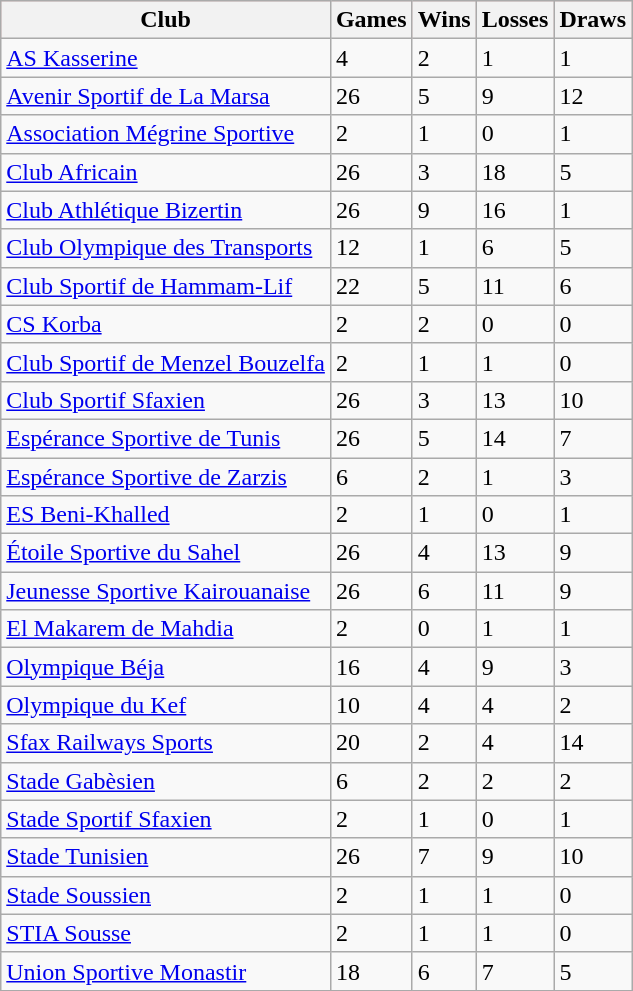<table class="wikitable centre sortable">
<tr align="center" bgcolor="#ffbbbb">
<th>Club</th>
<th>Games</th>
<th>Wins</th>
<th>Losses</th>
<th>Draws</th>
</tr>
<tr>
<td><a href='#'>AS Kasserine</a></td>
<td>4</td>
<td>2</td>
<td>1</td>
<td>1</td>
</tr>
<tr>
<td><a href='#'>Avenir Sportif de La Marsa</a></td>
<td>26</td>
<td>5</td>
<td>9</td>
<td>12</td>
</tr>
<tr>
<td><a href='#'>Association Mégrine Sportive</a></td>
<td>2</td>
<td>1</td>
<td>0</td>
<td>1</td>
</tr>
<tr>
<td><a href='#'>Club Africain</a></td>
<td>26</td>
<td>3</td>
<td>18</td>
<td>5</td>
</tr>
<tr>
<td><a href='#'>Club Athlétique Bizertin</a></td>
<td>26</td>
<td>9</td>
<td>16</td>
<td>1</td>
</tr>
<tr>
<td><a href='#'>Club Olympique des Transports</a></td>
<td>12</td>
<td>1</td>
<td>6</td>
<td>5</td>
</tr>
<tr>
<td><a href='#'>Club Sportif de Hammam-Lif</a></td>
<td>22</td>
<td>5</td>
<td>11</td>
<td>6</td>
</tr>
<tr>
<td><a href='#'>CS Korba</a></td>
<td>2</td>
<td>2</td>
<td>0</td>
<td>0</td>
</tr>
<tr>
<td><a href='#'>Club Sportif de Menzel Bouzelfa</a></td>
<td>2</td>
<td>1</td>
<td>1</td>
<td>0</td>
</tr>
<tr>
<td><a href='#'>Club Sportif Sfaxien</a></td>
<td>26</td>
<td>3</td>
<td>13</td>
<td>10</td>
</tr>
<tr>
<td><a href='#'>Espérance Sportive de Tunis</a></td>
<td>26</td>
<td>5</td>
<td>14</td>
<td>7</td>
</tr>
<tr>
<td><a href='#'>Espérance Sportive de Zarzis</a></td>
<td>6</td>
<td>2</td>
<td>1</td>
<td>3</td>
</tr>
<tr>
<td><a href='#'>ES Beni-Khalled</a></td>
<td>2</td>
<td>1</td>
<td>0</td>
<td>1</td>
</tr>
<tr>
<td><a href='#'>Étoile Sportive du Sahel</a></td>
<td>26</td>
<td>4</td>
<td>13</td>
<td>9</td>
</tr>
<tr>
<td><a href='#'>Jeunesse Sportive Kairouanaise</a></td>
<td>26</td>
<td>6</td>
<td>11</td>
<td>9</td>
</tr>
<tr>
<td><a href='#'>El Makarem de Mahdia</a></td>
<td>2</td>
<td>0</td>
<td>1</td>
<td>1</td>
</tr>
<tr>
<td><a href='#'>Olympique Béja</a></td>
<td>16</td>
<td>4</td>
<td>9</td>
<td>3</td>
</tr>
<tr>
<td><a href='#'>Olympique du Kef</a></td>
<td>10</td>
<td>4</td>
<td>4</td>
<td>2</td>
</tr>
<tr>
<td><a href='#'>Sfax Railways Sports</a></td>
<td>20</td>
<td>2</td>
<td>4</td>
<td>14</td>
</tr>
<tr>
<td><a href='#'>Stade Gabèsien</a></td>
<td>6</td>
<td>2</td>
<td>2</td>
<td>2</td>
</tr>
<tr>
<td><a href='#'>Stade Sportif Sfaxien</a></td>
<td>2</td>
<td>1</td>
<td>0</td>
<td>1</td>
</tr>
<tr>
<td><a href='#'>Stade Tunisien</a></td>
<td>26</td>
<td>7</td>
<td>9</td>
<td>10</td>
</tr>
<tr>
<td><a href='#'>Stade Soussien</a></td>
<td>2</td>
<td>1</td>
<td>1</td>
<td>0</td>
</tr>
<tr>
<td><a href='#'>STIA Sousse</a></td>
<td>2</td>
<td>1</td>
<td>1</td>
<td>0</td>
</tr>
<tr>
<td><a href='#'>Union Sportive Monastir</a></td>
<td>18</td>
<td>6</td>
<td>7</td>
<td>5</td>
</tr>
<tr>
</tr>
</table>
